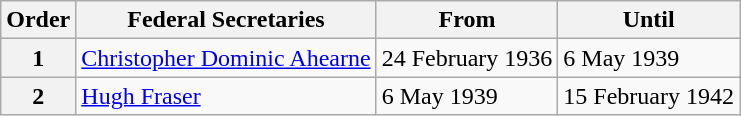<table class="wikitable" align="left" style="margin: 1em auto 1em auto">
<tr>
<th>Order</th>
<th>Federal Secretaries</th>
<th>From</th>
<th>Until</th>
</tr>
<tr>
<th>1</th>
<td align="left"><a href='#'>Christopher Dominic Ahearne</a></td>
<td align="centre">24 February 1936</td>
<td align="centre">6 May 1939</td>
</tr>
<tr>
<th>2</th>
<td align="left"><a href='#'>Hugh Fraser</a></td>
<td align="centre">6 May 1939</td>
<td align="centre">15 February 1942</td>
</tr>
</table>
